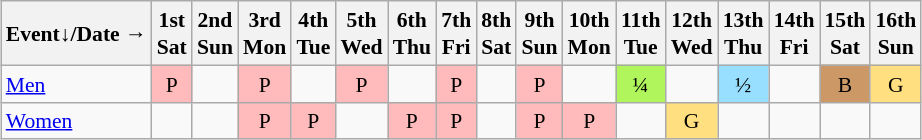<table class="wikitable" style="margin:0.5em auto; font-size:90%; line-height:1.25em; text-align:center;">
<tr>
<th>Event↓/Date →</th>
<th>1st<br>Sat</th>
<th>2nd<br>Sun</th>
<th>3rd<br>Mon</th>
<th>4th<br>Tue</th>
<th>5th<br>Wed</th>
<th>6th<br>Thu</th>
<th>7th<br>Fri</th>
<th>8th<br>Sat</th>
<th>9th<br>Sun</th>
<th>10th<br>Mon</th>
<th>11th<br>Tue</th>
<th>12th<br>Wed</th>
<th>13th<br>Thu</th>
<th>14th<br>Fri</th>
<th>15th<br>Sat</th>
<th>16th<br>Sun</th>
</tr>
<tr>
<td style="text-align:left;"><a href='#'>Men</a></td>
<td bgcolor="#FFBBBB">P</td>
<td></td>
<td bgcolor="#FFBBBB">P</td>
<td></td>
<td bgcolor="#FFBBBB">P</td>
<td></td>
<td bgcolor="#FFBBBB">P</td>
<td></td>
<td bgcolor="#FFBBBB">P</td>
<td></td>
<td bgcolor="#AFF55B">¼</td>
<td></td>
<td bgcolor="#97DEFF">½</td>
<td></td>
<td bgcolor="#CC9966">B</td>
<td bgcolor="#FFDF80">G</td>
</tr>
<tr>
<td style="text-align:left;"><a href='#'>Women</a></td>
<td></td>
<td></td>
<td bgcolor="#FFBBBB">P</td>
<td bgcolor="#FFBBBB">P</td>
<td></td>
<td bgcolor="#FFBBBB">P</td>
<td bgcolor="#FFBBBB">P</td>
<td></td>
<td bgcolor="#FFBBBB">P</td>
<td bgcolor="#FFBBBB">P</td>
<td></td>
<td bgcolor="#FFDF80">G</td>
<td></td>
<td></td>
<td></td>
<td></td>
</tr>
</table>
